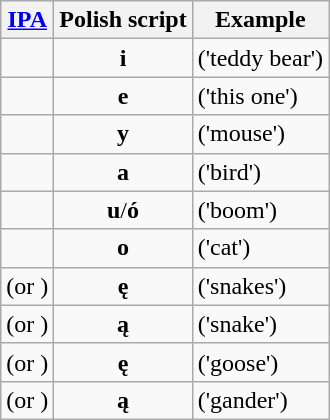<table class="wikitable">
<tr>
<th><a href='#'>IPA</a></th>
<th>Polish script</th>
<th>Example</th>
</tr>
<tr>
<td style="text-align: center;"></td>
<td style="text-align: center;"><strong>i</strong></td>
<td>  ('teddy bear')</td>
</tr>
<tr>
<td style="text-align: center;"></td>
<td style="text-align: center;"><strong>e</strong></td>
<td>  ('this one')</td>
</tr>
<tr>
<td style="text-align: center;"></td>
<td style="text-align: center;"><strong>y</strong></td>
<td>  ('mouse')</td>
</tr>
<tr>
<td style="text-align: center;"></td>
<td style="text-align: center;"><strong>a</strong></td>
<td>  ('bird')</td>
</tr>
<tr>
<td style="text-align: center;"></td>
<td style="text-align: center;"><strong>u</strong>/<strong>ó</strong></td>
<td>  ('boom')</td>
</tr>
<tr>
<td style="text-align: center;"></td>
<td style="text-align: center;"><strong>o</strong></td>
<td>  ('cat')</td>
</tr>
<tr>
<td style="text-align: center;"> (or )</td>
<td style="text-align: center;"><strong>ę</strong></td>
<td>  ('snakes')</td>
</tr>
<tr>
<td style="text-align: center;"> (or )</td>
<td style="text-align: center;"><strong>ą</strong></td>
<td>  ('snake')</td>
</tr>
<tr>
<td style="text-align: center;"> (or )</td>
<td style="text-align: center;"><strong>ę</strong></td>
<td>  ('goose')</td>
</tr>
<tr>
<td style="text-align: center;"> (or )</td>
<td style="text-align: center;"><strong>ą</strong></td>
<td>  ('gander')</td>
</tr>
</table>
